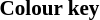<table class="toccolours" style="font-size:88%">
<tr>
<th>Colour key</th>
</tr>
<tr>
<td><br>

</td>
</tr>
</table>
